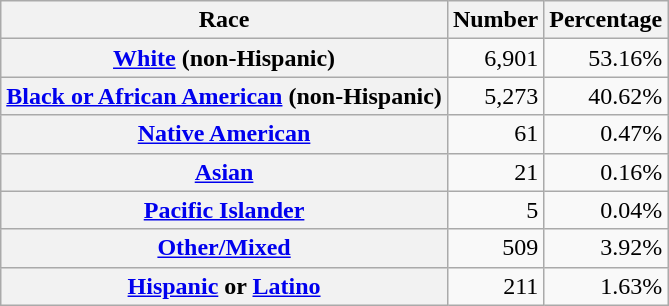<table class="wikitable" style="text-align:right">
<tr>
<th scope="col">Race</th>
<th scope="col">Number</th>
<th scope="col">Percentage</th>
</tr>
<tr>
<th scope="row"><a href='#'>White</a> (non-Hispanic)</th>
<td>6,901</td>
<td>53.16%</td>
</tr>
<tr>
<th scope="row"><a href='#'>Black or African American</a> (non-Hispanic)</th>
<td>5,273</td>
<td>40.62%</td>
</tr>
<tr>
<th scope="row"><a href='#'>Native American</a></th>
<td>61</td>
<td>0.47%</td>
</tr>
<tr>
<th scope="row"><a href='#'>Asian</a></th>
<td>21</td>
<td>0.16%</td>
</tr>
<tr>
<th scope="row"><a href='#'>Pacific Islander</a></th>
<td>5</td>
<td>0.04%</td>
</tr>
<tr>
<th scope="row"><a href='#'>Other/Mixed</a></th>
<td>509</td>
<td>3.92%</td>
</tr>
<tr>
<th scope="row"><a href='#'>Hispanic</a> or <a href='#'>Latino</a></th>
<td>211</td>
<td>1.63%</td>
</tr>
</table>
